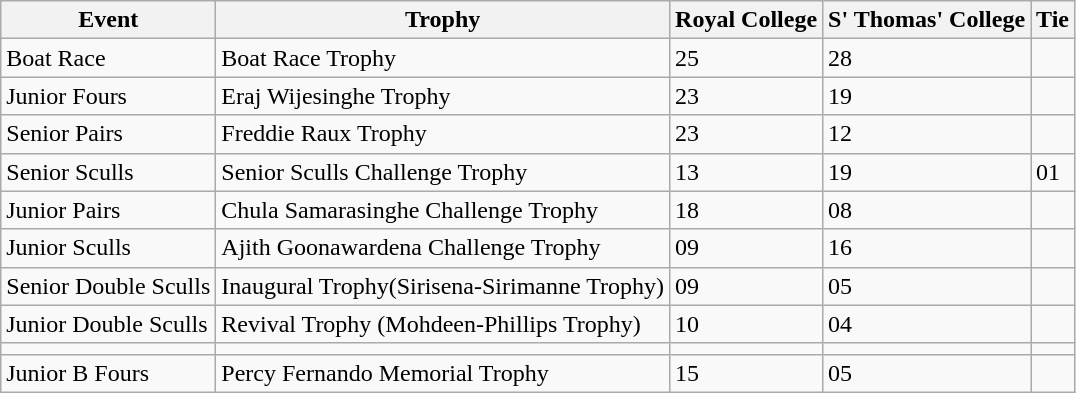<table class="wikitable">
<tr>
<th>Event</th>
<th>Trophy</th>
<th>Royal College</th>
<th>S' Thomas' College</th>
<th>Tie</th>
</tr>
<tr>
<td>Boat Race</td>
<td>Boat Race Trophy</td>
<td>25</td>
<td>28</td>
<td></td>
</tr>
<tr>
<td>Junior Fours</td>
<td>Eraj Wijesinghe Trophy</td>
<td>23</td>
<td>19</td>
<td></td>
</tr>
<tr>
<td>Senior Pairs</td>
<td>Freddie Raux Trophy</td>
<td>23</td>
<td>12</td>
<td></td>
</tr>
<tr>
<td>Senior Sculls</td>
<td>Senior Sculls Challenge Trophy</td>
<td>13</td>
<td>19</td>
<td>01</td>
</tr>
<tr>
<td>Junior Pairs</td>
<td>Chula Samarasinghe Challenge Trophy</td>
<td>18</td>
<td>08</td>
<td></td>
</tr>
<tr>
<td>Junior Sculls</td>
<td>Ajith Goonawardena Challenge Trophy</td>
<td>09</td>
<td>16</td>
<td></td>
</tr>
<tr>
<td>Senior Double Sculls</td>
<td>Inaugural Trophy(Sirisena-Sirimanne Trophy)</td>
<td>09</td>
<td>05</td>
<td></td>
</tr>
<tr>
<td>Junior Double Sculls</td>
<td>Revival Trophy (Mohdeen-Phillips Trophy)</td>
<td>10</td>
<td>04</td>
<td></td>
</tr>
<tr>
<td></td>
<td></td>
<td></td>
<td></td>
<td></td>
</tr>
<tr>
<td>Junior B Fours</td>
<td>Percy Fernando Memorial Trophy</td>
<td>15</td>
<td>05</td>
<td></td>
</tr>
</table>
